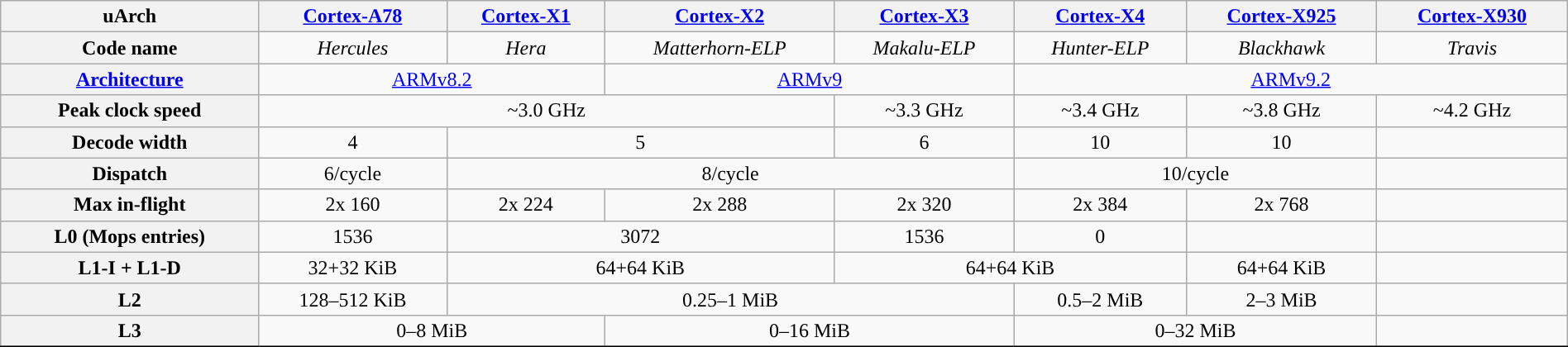<table class="wikitable sortable" cellpadding="3px" style="border: 1px solid black; border-spacing: 0px; width: 100%; text-align:center;">
<tr>
<th>uArch</th>
<th><a href='#'>Cortex-A78</a></th>
<th><a href='#'>Cortex-X1</a></th>
<th><a href='#'>Cortex-X2</a></th>
<th><a href='#'>Cortex-X3</a></th>
<th><a href='#'>Cortex-X4</a></th>
<th><a href='#'>Cortex-X925</a></th>
<th><a href='#'>Cortex-X930</a></th>
</tr>
<tr>
<th>Code name</th>
<td><em>Hercules</em></td>
<td><em>Hera</em></td>
<td><em>Matterhorn-ELP</em></td>
<td><em>Makalu-ELP</em></td>
<td><em>Hunter-ELP</em></td>
<td><em>Blackhawk</em></td>
<td><em>Travis</em></td>
</tr>
<tr>
<th><a href='#'>Architecture</a></th>
<td colspan="2"><a href='#'>ARMv8.2</a></td>
<td colspan="2"><a href='#'>ARMv9</a></td>
<td colspan="3"><a href='#'>ARMv9.2</a></td>
</tr>
<tr>
<th>Peak clock speed</th>
<td colspan="3">~3.0 GHz</td>
<td>~3.3 GHz</td>
<td>~3.4 GHz</td>
<td>~3.8 GHz</td>
<td>~4.2 GHz</td>
</tr>
<tr>
<th>Decode width</th>
<td>4</td>
<td colspan="2">5</td>
<td>6</td>
<td>10</td>
<td>10</td>
<td></td>
</tr>
<tr>
<th>Dispatch</th>
<td>6/cycle</td>
<td colspan="3">8/cycle</td>
<td colspan="2">10/cycle</td>
<td></td>
</tr>
<tr>
<th>Max in-flight</th>
<td>2x 160</td>
<td>2x 224</td>
<td>2x 288</td>
<td>2x 320</td>
<td>2x 384</td>
<td>2x 768</td>
<td></td>
</tr>
<tr>
<th>L0 (Mops entries)</th>
<td>1536</td>
<td colspan="2">3072</td>
<td>1536</td>
<td>0</td>
<td></td>
<td></td>
</tr>
<tr>
<th>L1-I + L1-D</th>
<td>32+32 KiB</td>
<td colspan="2">64+64 KiB</td>
<td colspan="2">64+64 KiB</td>
<td>64+64 KiB</td>
<td></td>
</tr>
<tr>
<th>L2</th>
<td>128–512 KiB</td>
<td colspan="3">0.25–1 MiB</td>
<td>0.5–2 MiB</td>
<td>2–3 MiB</td>
<td></td>
</tr>
<tr>
<th>L3</th>
<td colspan="2">0–8 MiB</td>
<td colspan="2">0–16 MiB</td>
<td colspan="2">0–32 MiB</td>
<td></td>
</tr>
<tr>
</tr>
</table>
